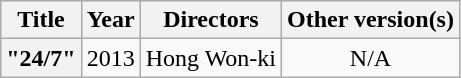<table class="wikitable plainrowheaders" style="text-align:center;">
<tr>
<th scope="col">Title</th>
<th scope="col">Year</th>
<th scope="col">Directors</th>
<th scope="col">Other version(s)</th>
</tr>
<tr>
<th scope="row">"24/7"</th>
<td>2013</td>
<td>Hong Won-ki</td>
<td>N/A</td>
</tr>
</table>
